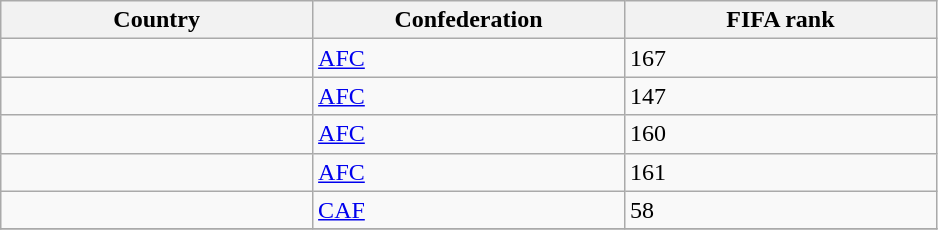<table class="wikitable sortable">
<tr>
<th width=17%>Country</th>
<th width=17%>Confederation</th>
<th width=17%>FIFA rank</th>
</tr>
<tr>
<td></td>
<td><a href='#'>AFC</a></td>
<td>167</td>
</tr>
<tr>
<td></td>
<td><a href='#'>AFC</a></td>
<td>147</td>
</tr>
<tr>
<td></td>
<td><a href='#'>AFC</a></td>
<td>160</td>
</tr>
<tr>
<td></td>
<td><a href='#'>AFC</a></td>
<td>161</td>
</tr>
<tr>
<td></td>
<td><a href='#'>CAF</a></td>
<td>58</td>
</tr>
<tr>
</tr>
</table>
